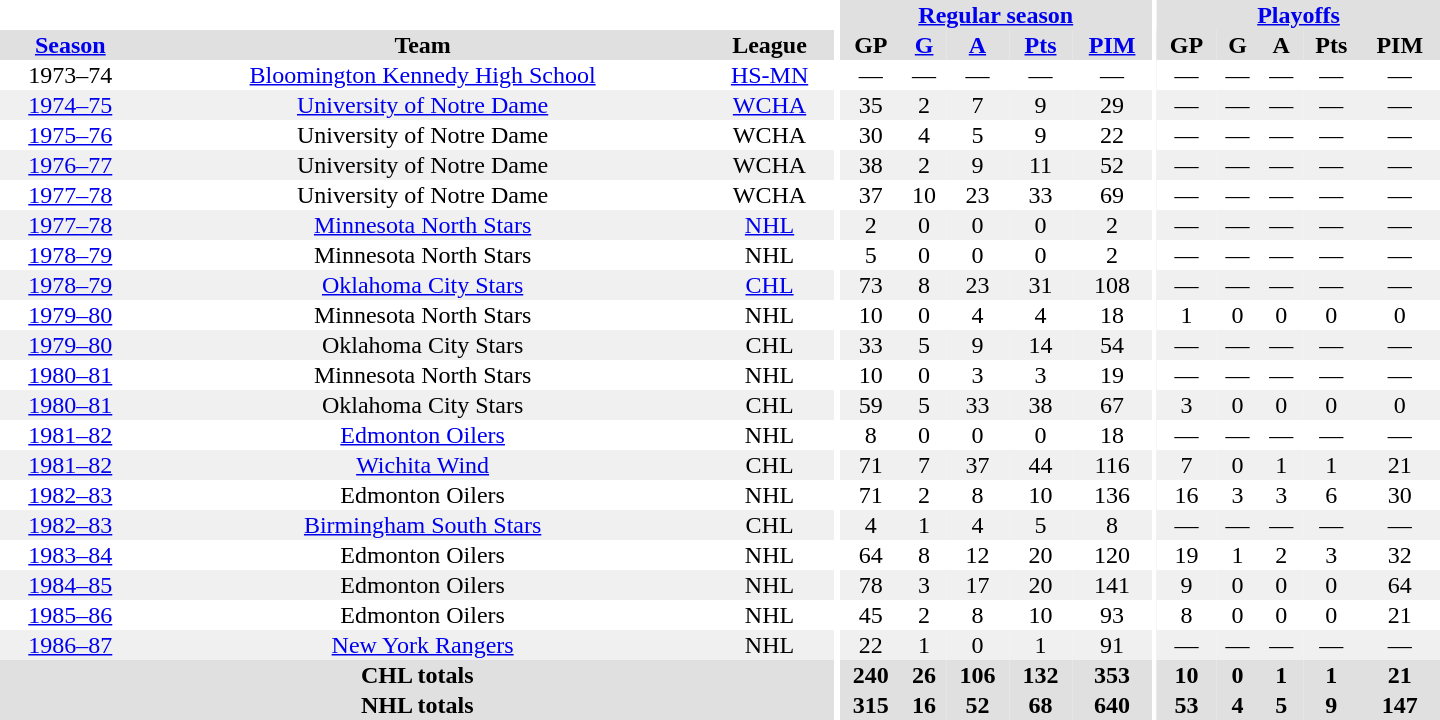<table border="0" cellpadding="1" cellspacing="0" style="text-align:center; width:60em">
<tr bgcolor="#e0e0e0">
<th colspan="3" bgcolor="#ffffff"></th>
<th rowspan="100" bgcolor="#ffffff"></th>
<th colspan="5"><a href='#'>Regular season</a></th>
<th rowspan="100" bgcolor="#ffffff"></th>
<th colspan="5"><a href='#'>Playoffs</a></th>
</tr>
<tr bgcolor="#e0e0e0">
<th><a href='#'>Season</a></th>
<th>Team</th>
<th>League</th>
<th>GP</th>
<th><a href='#'>G</a></th>
<th><a href='#'>A</a></th>
<th><a href='#'>Pts</a></th>
<th><a href='#'>PIM</a></th>
<th>GP</th>
<th>G</th>
<th>A</th>
<th>Pts</th>
<th>PIM</th>
</tr>
<tr>
<td>1973–74</td>
<td><a href='#'>Bloomington Kennedy High School</a></td>
<td><a href='#'>HS-MN</a></td>
<td>—</td>
<td>—</td>
<td>—</td>
<td>—</td>
<td>—</td>
<td>—</td>
<td>—</td>
<td>—</td>
<td>—</td>
<td>—</td>
</tr>
<tr bgcolor="#f0f0f0">
<td><a href='#'>1974–75</a></td>
<td><a href='#'>University of Notre Dame</a></td>
<td><a href='#'>WCHA</a></td>
<td>35</td>
<td>2</td>
<td>7</td>
<td>9</td>
<td>29</td>
<td>—</td>
<td>—</td>
<td>—</td>
<td>—</td>
<td>—</td>
</tr>
<tr>
<td><a href='#'>1975–76</a></td>
<td>University of Notre Dame</td>
<td>WCHA</td>
<td>30</td>
<td>4</td>
<td>5</td>
<td>9</td>
<td>22</td>
<td>—</td>
<td>—</td>
<td>—</td>
<td>—</td>
<td>—</td>
</tr>
<tr bgcolor="#f0f0f0">
<td><a href='#'>1976–77</a></td>
<td>University of Notre Dame</td>
<td>WCHA</td>
<td>38</td>
<td>2</td>
<td>9</td>
<td>11</td>
<td>52</td>
<td>—</td>
<td>—</td>
<td>—</td>
<td>—</td>
<td>—</td>
</tr>
<tr>
<td><a href='#'>1977–78</a></td>
<td>University of Notre Dame</td>
<td>WCHA</td>
<td>37</td>
<td>10</td>
<td>23</td>
<td>33</td>
<td>69</td>
<td>—</td>
<td>—</td>
<td>—</td>
<td>—</td>
<td>—</td>
</tr>
<tr bgcolor="#f0f0f0">
<td><a href='#'>1977–78</a></td>
<td><a href='#'>Minnesota North Stars</a></td>
<td><a href='#'>NHL</a></td>
<td>2</td>
<td>0</td>
<td>0</td>
<td>0</td>
<td>2</td>
<td>—</td>
<td>—</td>
<td>—</td>
<td>—</td>
<td>—</td>
</tr>
<tr>
<td><a href='#'>1978–79</a></td>
<td>Minnesota North Stars</td>
<td>NHL</td>
<td>5</td>
<td>0</td>
<td>0</td>
<td>0</td>
<td>2</td>
<td>—</td>
<td>—</td>
<td>—</td>
<td>—</td>
<td>—</td>
</tr>
<tr bgcolor="#f0f0f0">
<td><a href='#'>1978–79</a></td>
<td><a href='#'>Oklahoma City Stars</a></td>
<td><a href='#'>CHL</a></td>
<td>73</td>
<td>8</td>
<td>23</td>
<td>31</td>
<td>108</td>
<td>—</td>
<td>—</td>
<td>—</td>
<td>—</td>
<td>—</td>
</tr>
<tr>
<td><a href='#'>1979–80</a></td>
<td>Minnesota North Stars</td>
<td>NHL</td>
<td>10</td>
<td>0</td>
<td>4</td>
<td>4</td>
<td>18</td>
<td>1</td>
<td>0</td>
<td>0</td>
<td>0</td>
<td>0</td>
</tr>
<tr bgcolor="#f0f0f0">
<td><a href='#'>1979–80</a></td>
<td>Oklahoma City Stars</td>
<td>CHL</td>
<td>33</td>
<td>5</td>
<td>9</td>
<td>14</td>
<td>54</td>
<td>—</td>
<td>—</td>
<td>—</td>
<td>—</td>
<td>—</td>
</tr>
<tr>
<td><a href='#'>1980–81</a></td>
<td>Minnesota North Stars</td>
<td>NHL</td>
<td>10</td>
<td>0</td>
<td>3</td>
<td>3</td>
<td>19</td>
<td>—</td>
<td>—</td>
<td>—</td>
<td>—</td>
<td>—</td>
</tr>
<tr bgcolor="#f0f0f0">
<td><a href='#'>1980–81</a></td>
<td>Oklahoma City Stars</td>
<td>CHL</td>
<td>59</td>
<td>5</td>
<td>33</td>
<td>38</td>
<td>67</td>
<td>3</td>
<td>0</td>
<td>0</td>
<td>0</td>
<td>0</td>
</tr>
<tr>
<td><a href='#'>1981–82</a></td>
<td><a href='#'>Edmonton Oilers</a></td>
<td>NHL</td>
<td>8</td>
<td>0</td>
<td>0</td>
<td>0</td>
<td>18</td>
<td>—</td>
<td>—</td>
<td>—</td>
<td>—</td>
<td>—</td>
</tr>
<tr bgcolor="#f0f0f0">
<td><a href='#'>1981–82</a></td>
<td><a href='#'>Wichita Wind</a></td>
<td>CHL</td>
<td>71</td>
<td>7</td>
<td>37</td>
<td>44</td>
<td>116</td>
<td>7</td>
<td>0</td>
<td>1</td>
<td>1</td>
<td>21</td>
</tr>
<tr>
<td><a href='#'>1982–83</a></td>
<td>Edmonton Oilers</td>
<td>NHL</td>
<td>71</td>
<td>2</td>
<td>8</td>
<td>10</td>
<td>136</td>
<td>16</td>
<td>3</td>
<td>3</td>
<td>6</td>
<td>30</td>
</tr>
<tr bgcolor="#f0f0f0">
<td><a href='#'>1982–83</a></td>
<td><a href='#'>Birmingham South Stars</a></td>
<td>CHL</td>
<td>4</td>
<td>1</td>
<td>4</td>
<td>5</td>
<td>8</td>
<td>—</td>
<td>—</td>
<td>—</td>
<td>—</td>
<td>—</td>
</tr>
<tr>
<td><a href='#'>1983–84</a></td>
<td>Edmonton Oilers</td>
<td>NHL</td>
<td>64</td>
<td>8</td>
<td>12</td>
<td>20</td>
<td>120</td>
<td>19</td>
<td>1</td>
<td>2</td>
<td>3</td>
<td>32</td>
</tr>
<tr bgcolor="#f0f0f0">
<td><a href='#'>1984–85</a></td>
<td>Edmonton Oilers</td>
<td>NHL</td>
<td>78</td>
<td>3</td>
<td>17</td>
<td>20</td>
<td>141</td>
<td>9</td>
<td>0</td>
<td>0</td>
<td>0</td>
<td>64</td>
</tr>
<tr>
<td><a href='#'>1985–86</a></td>
<td>Edmonton Oilers</td>
<td>NHL</td>
<td>45</td>
<td>2</td>
<td>8</td>
<td>10</td>
<td>93</td>
<td>8</td>
<td>0</td>
<td>0</td>
<td>0</td>
<td>21</td>
</tr>
<tr bgcolor="#f0f0f0">
<td><a href='#'>1986–87</a></td>
<td><a href='#'>New York Rangers</a></td>
<td>NHL</td>
<td>22</td>
<td>1</td>
<td>0</td>
<td>1</td>
<td>91</td>
<td>—</td>
<td>—</td>
<td>—</td>
<td>—</td>
<td>—</td>
</tr>
<tr bgcolor="#e0e0e0">
<th colspan="3">CHL totals</th>
<th>240</th>
<th>26</th>
<th>106</th>
<th>132</th>
<th>353</th>
<th>10</th>
<th>0</th>
<th>1</th>
<th>1</th>
<th>21</th>
</tr>
<tr bgcolor="#e0e0e0">
<th colspan="3">NHL totals</th>
<th>315</th>
<th>16</th>
<th>52</th>
<th>68</th>
<th>640</th>
<th>53</th>
<th>4</th>
<th>5</th>
<th>9</th>
<th>147</th>
</tr>
</table>
